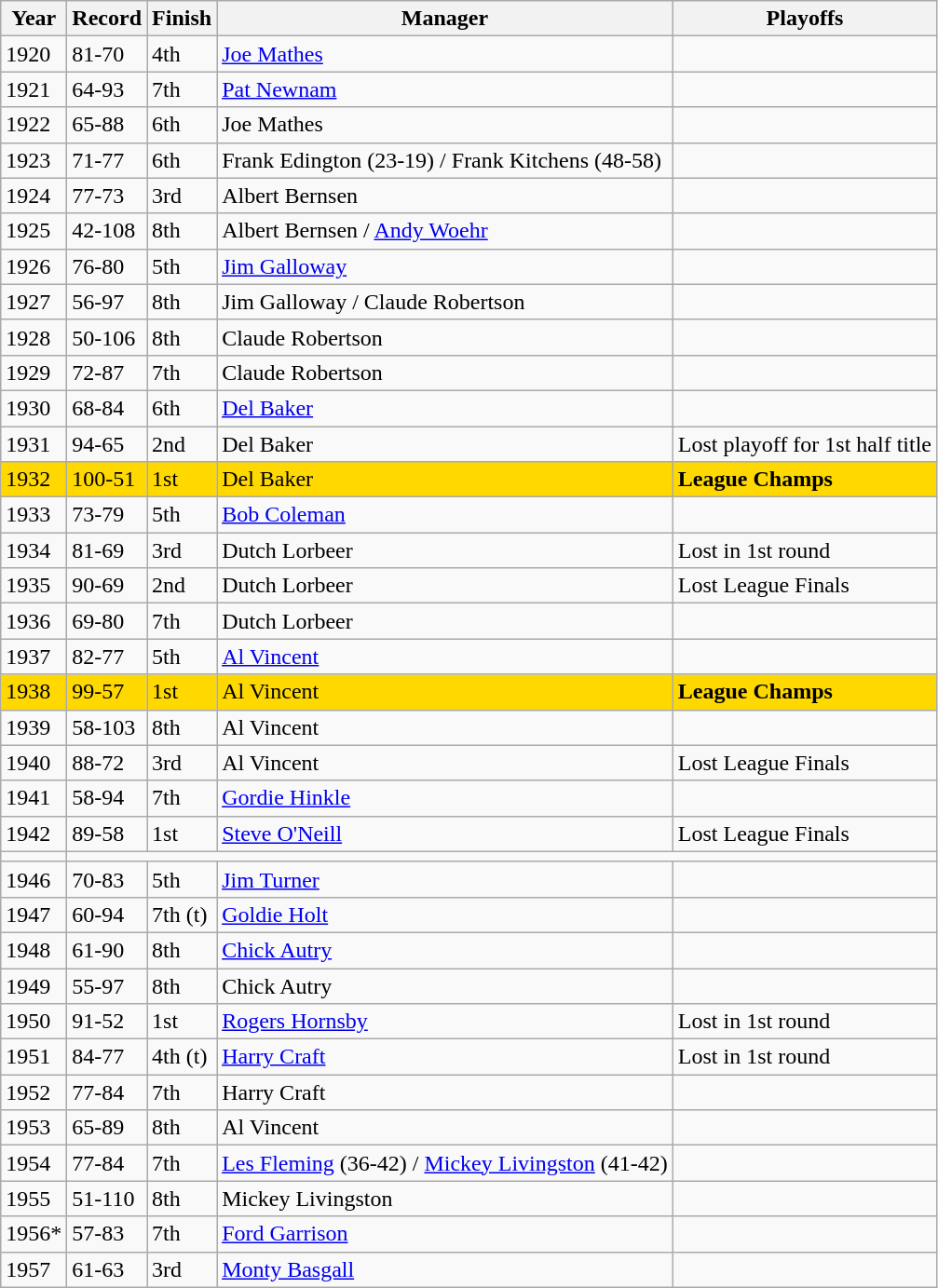<table class="wikitable">
<tr>
<th>Year</th>
<th>Record</th>
<th>Finish</th>
<th>Manager</th>
<th>Playoffs</th>
</tr>
<tr>
<td>1920</td>
<td>81-70</td>
<td>4th</td>
<td><a href='#'>Joe Mathes</a></td>
<td></td>
</tr>
<tr>
<td>1921</td>
<td>64-93</td>
<td>7th</td>
<td><a href='#'>Pat Newnam</a></td>
<td></td>
</tr>
<tr>
<td>1922</td>
<td>65-88</td>
<td>6th</td>
<td>Joe Mathes</td>
<td></td>
</tr>
<tr>
<td>1923</td>
<td>71-77</td>
<td>6th</td>
<td>Frank Edington (23-19) / Frank Kitchens (48-58)</td>
<td></td>
</tr>
<tr>
<td>1924</td>
<td>77-73</td>
<td>3rd</td>
<td>Albert Bernsen</td>
<td></td>
</tr>
<tr>
<td>1925</td>
<td>42-108</td>
<td>8th</td>
<td>Albert Bernsen / <a href='#'>Andy Woehr</a></td>
<td></td>
</tr>
<tr>
<td>1926</td>
<td>76-80</td>
<td>5th</td>
<td><a href='#'>Jim Galloway</a></td>
<td></td>
</tr>
<tr>
<td>1927</td>
<td>56-97</td>
<td>8th</td>
<td>Jim Galloway / Claude Robertson</td>
<td></td>
</tr>
<tr>
<td>1928</td>
<td>50-106</td>
<td>8th</td>
<td>Claude Robertson</td>
<td></td>
</tr>
<tr>
<td>1929</td>
<td>72-87</td>
<td>7th</td>
<td>Claude Robertson</td>
<td></td>
</tr>
<tr>
<td>1930</td>
<td>68-84</td>
<td>6th</td>
<td><a href='#'>Del Baker</a></td>
<td></td>
</tr>
<tr>
<td>1931</td>
<td>94-65</td>
<td>2nd</td>
<td>Del Baker</td>
<td>Lost playoff for 1st half title</td>
</tr>
<tr bgcolor="#FFD800">
<td>1932</td>
<td>100-51</td>
<td>1st</td>
<td>Del Baker</td>
<td><strong>League Champs</strong></td>
</tr>
<tr>
<td>1933</td>
<td>73-79</td>
<td>5th</td>
<td><a href='#'>Bob Coleman</a></td>
<td></td>
</tr>
<tr>
<td>1934</td>
<td>81-69</td>
<td>3rd</td>
<td>Dutch Lorbeer</td>
<td>Lost in 1st round</td>
</tr>
<tr>
<td>1935</td>
<td>90-69</td>
<td>2nd</td>
<td>Dutch Lorbeer</td>
<td>Lost League Finals</td>
</tr>
<tr>
<td>1936</td>
<td>69-80</td>
<td>7th</td>
<td>Dutch Lorbeer</td>
<td></td>
</tr>
<tr>
<td>1937</td>
<td>82-77</td>
<td>5th</td>
<td><a href='#'>Al Vincent</a></td>
<td></td>
</tr>
<tr bgcolor="#FFD800">
<td>1938</td>
<td>99-57</td>
<td>1st</td>
<td>Al Vincent</td>
<td><strong>League Champs</strong></td>
</tr>
<tr>
<td>1939</td>
<td>58-103</td>
<td>8th</td>
<td>Al Vincent</td>
<td></td>
</tr>
<tr>
<td>1940</td>
<td>88-72</td>
<td>3rd</td>
<td>Al Vincent</td>
<td>Lost League Finals</td>
</tr>
<tr>
<td>1941</td>
<td>58-94</td>
<td>7th</td>
<td><a href='#'>Gordie Hinkle</a></td>
<td></td>
</tr>
<tr>
<td>1942</td>
<td>89-58</td>
<td>1st</td>
<td><a href='#'>Steve O'Neill</a></td>
<td>Lost League Finals</td>
</tr>
<tr>
<td></td>
</tr>
<tr>
<td>1946</td>
<td>70-83</td>
<td>5th</td>
<td><a href='#'>Jim Turner</a></td>
<td></td>
</tr>
<tr>
<td>1947</td>
<td>60-94</td>
<td>7th (t)</td>
<td><a href='#'>Goldie Holt</a></td>
<td></td>
</tr>
<tr>
<td>1948</td>
<td>61-90</td>
<td>8th</td>
<td><a href='#'>Chick Autry</a></td>
<td></td>
</tr>
<tr>
<td>1949</td>
<td>55-97</td>
<td>8th</td>
<td>Chick Autry</td>
<td></td>
</tr>
<tr>
<td>1950</td>
<td>91-52</td>
<td>1st</td>
<td><a href='#'>Rogers Hornsby</a></td>
<td>Lost in 1st round</td>
</tr>
<tr>
<td>1951</td>
<td>84-77</td>
<td>4th (t)</td>
<td><a href='#'>Harry Craft</a></td>
<td>Lost in 1st round</td>
</tr>
<tr>
<td>1952</td>
<td>77-84</td>
<td>7th</td>
<td>Harry Craft</td>
<td></td>
</tr>
<tr>
<td>1953</td>
<td>65-89</td>
<td>8th</td>
<td>Al Vincent</td>
<td></td>
</tr>
<tr>
<td>1954</td>
<td>77-84</td>
<td>7th</td>
<td><a href='#'>Les Fleming</a> (36-42) / <a href='#'>Mickey Livingston</a> (41-42)</td>
<td></td>
</tr>
<tr>
<td>1955</td>
<td>51-110</td>
<td>8th</td>
<td>Mickey Livingston</td>
<td></td>
</tr>
<tr>
<td>1956*</td>
<td>57-83</td>
<td>7th</td>
<td><a href='#'>Ford Garrison</a></td>
<td></td>
</tr>
<tr>
<td>1957</td>
<td>61-63</td>
<td>3rd</td>
<td><a href='#'>Monty Basgall</a></td>
<td></td>
</tr>
</table>
